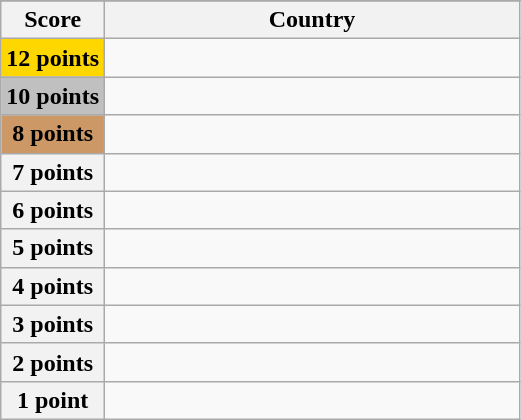<table class="wikitable">
<tr>
</tr>
<tr>
<th scope="col" width="20%">Score</th>
<th scope="col">Country</th>
</tr>
<tr>
<th scope="row" style="background:gold">12 points</th>
<td></td>
</tr>
<tr>
<th scope="row" style="background:silver">10 points</th>
<td></td>
</tr>
<tr>
<th scope="row" style="background:#CC9966">8 points</th>
<td></td>
</tr>
<tr>
<th scope="row">7 points</th>
<td></td>
</tr>
<tr>
<th scope="row">6 points</th>
<td></td>
</tr>
<tr>
<th scope="row">5 points</th>
<td></td>
</tr>
<tr>
<th scope="row">4 points</th>
<td></td>
</tr>
<tr>
<th scope="row">3 points</th>
<td></td>
</tr>
<tr>
<th scope="row">2 points</th>
<td></td>
</tr>
<tr>
<th scope="row">1 point</th>
<td></td>
</tr>
</table>
